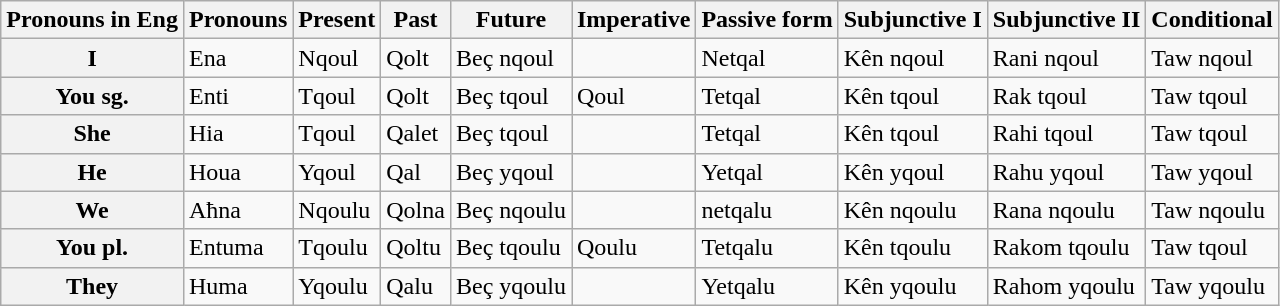<table class="wikitable">
<tr>
<th>Pronouns in Eng</th>
<th>Pronouns</th>
<th>Present</th>
<th>Past</th>
<th>Future</th>
<th>Imperative</th>
<th>Passive form</th>
<th>Subjunctive I</th>
<th>Subjunctive II</th>
<th>Conditional</th>
</tr>
<tr>
<th>I</th>
<td>Ena</td>
<td>Nqoul</td>
<td>Qolt</td>
<td>Beç nqoul</td>
<td></td>
<td>Netqal</td>
<td>Kên nqoul</td>
<td>Rani nqoul</td>
<td>Taw nqoul</td>
</tr>
<tr>
<th>You sg.</th>
<td>Enti</td>
<td>Tqoul</td>
<td>Qolt</td>
<td>Beç tqoul</td>
<td>Qoul</td>
<td>Tetqal</td>
<td>Kên tqoul</td>
<td>Rak tqoul</td>
<td>Taw tqoul</td>
</tr>
<tr>
<th>She</th>
<td>Hia</td>
<td>Tqoul</td>
<td>Qalet</td>
<td>Beç tqoul</td>
<td></td>
<td>Tetqal</td>
<td>Kên tqoul</td>
<td>Rahi tqoul</td>
<td>Taw tqoul</td>
</tr>
<tr>
<th>He</th>
<td>Houa</td>
<td>Yqoul</td>
<td>Qal</td>
<td>Beç yqoul</td>
<td></td>
<td>Yetqal</td>
<td>Kên yqoul</td>
<td>Rahu yqoul</td>
<td>Taw yqoul</td>
</tr>
<tr>
<th>We</th>
<td>Aħna</td>
<td>Nqoulu</td>
<td>Qolna</td>
<td>Beç nqoulu</td>
<td></td>
<td>netqalu</td>
<td>Kên nqoulu</td>
<td>Rana nqoulu</td>
<td>Taw nqoulu</td>
</tr>
<tr>
<th>You pl.</th>
<td>Entuma</td>
<td>Tqoulu</td>
<td>Qoltu</td>
<td>Beç tqoulu</td>
<td>Qoulu</td>
<td>Tetqalu</td>
<td>Kên tqoulu</td>
<td>Rakom tqoulu</td>
<td>Taw tqoul</td>
</tr>
<tr>
<th>They</th>
<td>Huma</td>
<td>Yqoulu</td>
<td>Qalu</td>
<td>Beç yqoulu</td>
<td></td>
<td>Yetqalu</td>
<td>Kên yqoulu</td>
<td>Rahom yqoulu</td>
<td>Taw yqoulu</td>
</tr>
</table>
